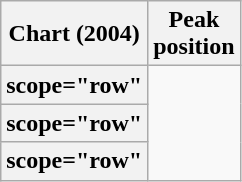<table class="wikitable plainrowheaders sortable">
<tr>
<th scope="col">Chart (2004)</th>
<th scope="col">Peak<br>position</th>
</tr>
<tr>
<th>scope="row" </th>
</tr>
<tr>
<th>scope="row" </th>
</tr>
<tr>
<th>scope="row" </th>
</tr>
</table>
